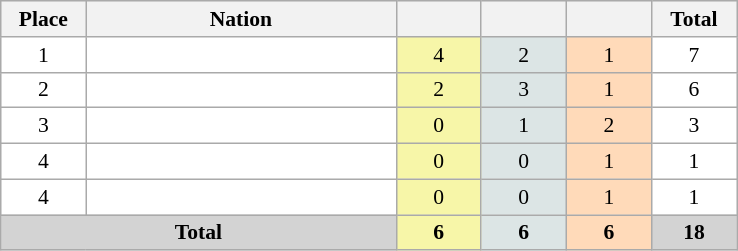<table class=wikitable style="border:1px solid #AAAAAA;font-size:90%">
<tr bgcolor="#EFEFEF">
<th width=50>Place</th>
<th width=200>Nation</th>
<th width=50></th>
<th width=50></th>
<th width=50></th>
<th width=50>Total</th>
</tr>
<tr align="center" valign="top" bgcolor="#FFFFFF">
<td>1</td>
<td align="left"></td>
<td style="background:#F7F6A8;">4</td>
<td style="background:#DCE5E5;">2</td>
<td style="background:#FFDAB9;">1</td>
<td>7</td>
</tr>
<tr align="center" valign="top" bgcolor="#FFFFFF">
<td>2</td>
<td align="left"></td>
<td style="background:#F7F6A8;">2</td>
<td style="background:#DCE5E5;">3</td>
<td style="background:#FFDAB9;">1</td>
<td>6</td>
</tr>
<tr align="center" valign="top" bgcolor="#FFFFFF">
<td>3</td>
<td align="left"></td>
<td style="background:#F7F6A8;">0</td>
<td style="background:#DCE5E5;">1</td>
<td style="background:#FFDAB9;">2</td>
<td>3</td>
</tr>
<tr align="center" valign="top" bgcolor="#FFFFFF">
<td>4</td>
<td align="left"></td>
<td style="background:#F7F6A8;">0</td>
<td style="background:#DCE5E5;">0</td>
<td style="background:#FFDAB9;">1</td>
<td>1</td>
</tr>
<tr align="center" valign="top" bgcolor="#FFFFFF">
<td>4</td>
<td align="left"></td>
<td style="background:#F7F6A8;">0</td>
<td style="background:#DCE5E5;">0</td>
<td style="background:#FFDAB9;">1</td>
<td>1</td>
</tr>
<tr align="center">
<td colspan="2" bgcolor=D3D3D3><strong>Total</strong></td>
<td style="background:#F7F6A8;"><strong>6</strong></td>
<td style="background:#DCE5E5;"><strong>6</strong></td>
<td style="background:#FFDAB9;"><strong>6</strong></td>
<td bgcolor=D3D3D3><strong>18</strong></td>
</tr>
</table>
